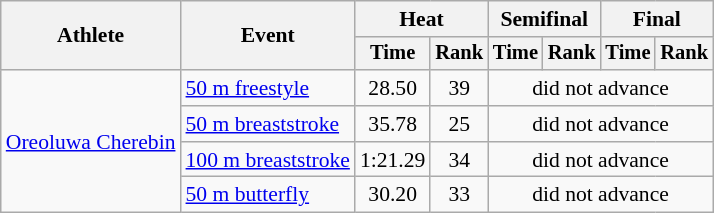<table class=wikitable style="font-size:90%">
<tr>
<th rowspan=2>Athlete</th>
<th rowspan=2>Event</th>
<th colspan="2">Heat</th>
<th colspan="2">Semifinal</th>
<th colspan="2">Final</th>
</tr>
<tr style="font-size:95%">
<th>Time</th>
<th>Rank</th>
<th>Time</th>
<th>Rank</th>
<th>Time</th>
<th>Rank</th>
</tr>
<tr align=center>
<td align=left rowspan=4><a href='#'>Oreoluwa Cherebin</a></td>
<td align=left><a href='#'>50 m freestyle</a></td>
<td>28.50</td>
<td>39</td>
<td colspan=4>did not advance</td>
</tr>
<tr align=center>
<td align=left><a href='#'>50 m breaststroke</a></td>
<td>35.78</td>
<td>25</td>
<td colspan=4>did not advance</td>
</tr>
<tr align=center>
<td align=left><a href='#'>100 m breaststroke</a></td>
<td>1:21.29</td>
<td>34</td>
<td colspan=4>did not advance</td>
</tr>
<tr align=center>
<td align=left><a href='#'>50 m butterfly</a></td>
<td>30.20</td>
<td>33</td>
<td colspan=4>did not advance</td>
</tr>
</table>
